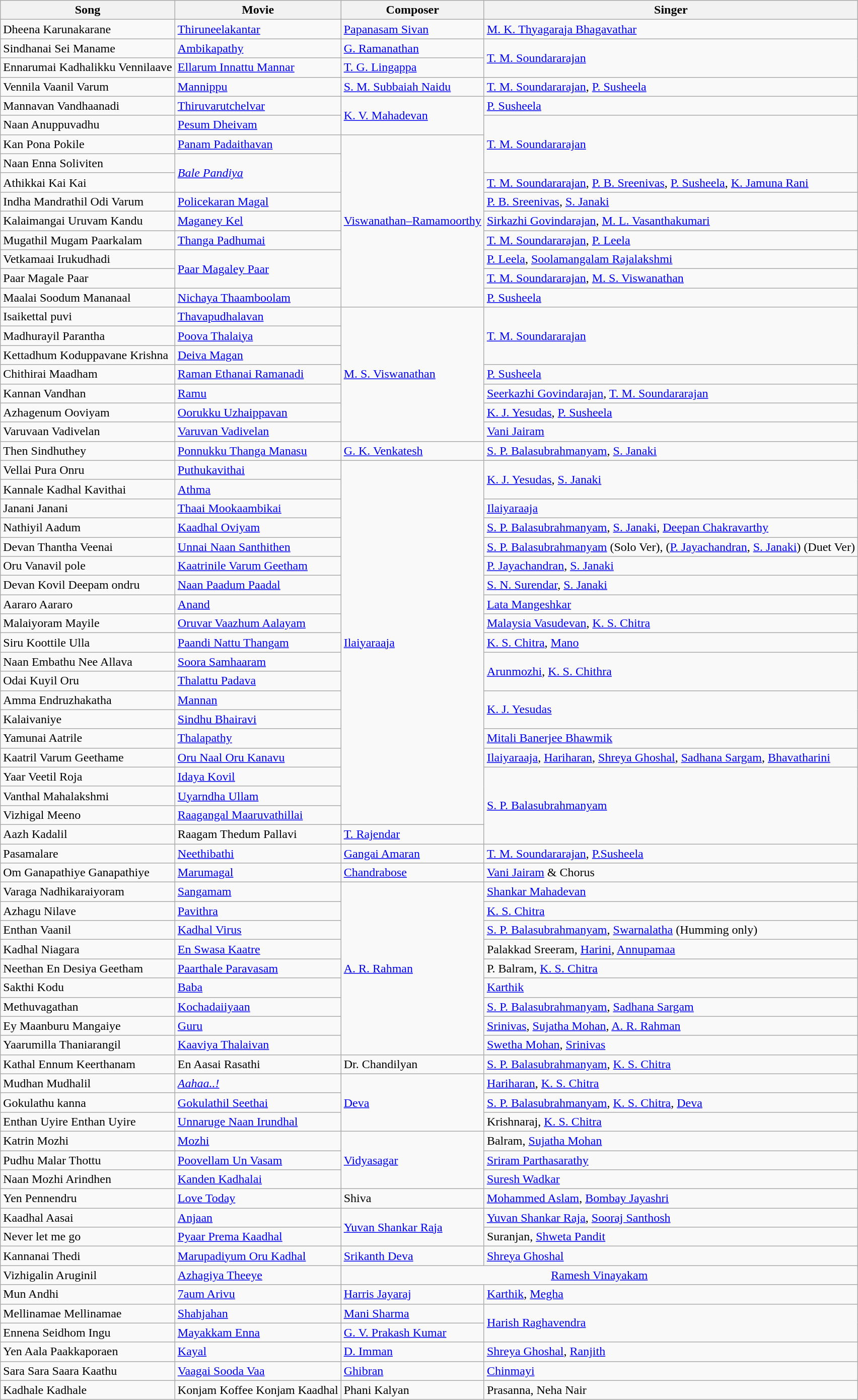<table class="wikitable">
<tr>
<th>Song</th>
<th>Movie</th>
<th>Composer</th>
<th>Singer</th>
</tr>
<tr>
<td>Dheena Karunakarane</td>
<td><a href='#'>Thiruneelakantar</a></td>
<td><a href='#'>Papanasam Sivan</a></td>
<td><a href='#'>M. K. Thyagaraja Bhagavathar</a></td>
</tr>
<tr>
<td>Sindhanai Sei Maname</td>
<td><a href='#'>Ambikapathy</a></td>
<td><a href='#'>G. Ramanathan</a></td>
<td rowspan=2><a href='#'>T. M. Soundararajan</a></td>
</tr>
<tr>
<td>Ennarumai Kadhalikku Vennilaave</td>
<td><a href='#'>Ellarum Innattu Mannar</a></td>
<td><a href='#'>T. G. Lingappa</a></td>
</tr>
<tr>
<td>Vennila Vaanil Varum</td>
<td><a href='#'>Mannippu</a></td>
<td><a href='#'>S. M. Subbaiah Naidu</a></td>
<td><a href='#'>T. M. Soundararajan</a>, <a href='#'>P. Susheela</a></td>
</tr>
<tr>
<td>Mannavan Vandhaanadi</td>
<td><a href='#'>Thiruvarutchelvar</a></td>
<td rowspan=2><a href='#'>K. V. Mahadevan</a></td>
<td><a href='#'>P. Susheela</a></td>
</tr>
<tr>
<td>Naan Anuppuvadhu</td>
<td><a href='#'>Pesum Dheivam</a></td>
<td rowspan=3><a href='#'>T. M. Soundararajan</a></td>
</tr>
<tr>
<td>Kan Pona Pokile</td>
<td><a href='#'>Panam Padaithavan</a></td>
<td rowspan="9"><a href='#'>Viswanathan–Ramamoorthy</a></td>
</tr>
<tr>
<td>Naan Enna Soliviten</td>
<td rowspan=2><em><a href='#'>Bale Pandiya</a></em></td>
</tr>
<tr>
<td>Athikkai Kai Kai</td>
<td><a href='#'>T. M. Soundararajan</a>, <a href='#'>P. B. Sreenivas</a>, <a href='#'>P. Susheela</a>, <a href='#'>K. Jamuna Rani</a></td>
</tr>
<tr>
<td>Indha Mandrathil Odi Varum</td>
<td><a href='#'>Policekaran Magal</a></td>
<td><a href='#'>P. B. Sreenivas</a>, <a href='#'>S. Janaki</a></td>
</tr>
<tr>
<td>Kalaimangai Uruvam Kandu</td>
<td><a href='#'>Maganey Kel</a></td>
<td><a href='#'>Sirkazhi Govindarajan</a>, <a href='#'>M. L. Vasanthakumari</a></td>
</tr>
<tr>
<td>Mugathil Mugam Paarkalam</td>
<td><a href='#'>Thanga Padhumai</a></td>
<td><a href='#'>T. M. Soundararajan</a>, <a href='#'>P. Leela</a></td>
</tr>
<tr>
<td>Vetkamaai Irukudhadi</td>
<td rowspan="2"><a href='#'>Paar Magaley Paar</a></td>
<td><a href='#'>P. Leela</a>, <a href='#'>Soolamangalam Rajalakshmi</a></td>
</tr>
<tr>
<td>Paar Magale Paar</td>
<td><a href='#'>T. M. Soundararajan</a>, <a href='#'>M. S. Viswanathan</a></td>
</tr>
<tr>
<td>Maalai Soodum Mananaal</td>
<td><a href='#'>Nichaya Thaamboolam</a></td>
<td><a href='#'>P. Susheela</a></td>
</tr>
<tr>
<td>Isaikettal puvi</td>
<td><a href='#'>Thavapudhalavan</a></td>
<td rowspan="7"><a href='#'>M. S. Viswanathan</a></td>
<td rowspan=3><a href='#'>T. M. Soundararajan</a></td>
</tr>
<tr>
<td>Madhurayil Parantha</td>
<td><a href='#'>Poova Thalaiya</a></td>
</tr>
<tr>
<td>Kettadhum Koduppavane Krishna</td>
<td><a href='#'>Deiva Magan</a></td>
</tr>
<tr>
<td>Chithirai Maadham</td>
<td><a href='#'>Raman Ethanai Ramanadi</a></td>
<td><a href='#'>P. Susheela</a></td>
</tr>
<tr>
<td>Kannan Vandhan</td>
<td><a href='#'>Ramu</a></td>
<td><a href='#'>Seerkazhi Govindarajan</a>, <a href='#'>T. M. Soundararajan</a></td>
</tr>
<tr>
<td>Azhagenum Ooviyam</td>
<td><a href='#'>Oorukku Uzhaippavan</a></td>
<td><a href='#'>K. J. Yesudas</a>, <a href='#'>P. Susheela</a></td>
</tr>
<tr>
<td>Varuvaan Vadivelan</td>
<td><a href='#'>Varuvan Vadivelan</a></td>
<td><a href='#'>Vani Jairam</a></td>
</tr>
<tr>
<td>Then Sindhuthey</td>
<td><a href='#'>Ponnukku Thanga Manasu</a></td>
<td><a href='#'>G. K. Venkatesh</a></td>
<td><a href='#'>S. P. Balasubrahmanyam</a>, <a href='#'>S. Janaki</a></td>
</tr>
<tr>
<td>Vellai Pura Onru</td>
<td><a href='#'>Puthukavithai</a></td>
<td rowspan="19"><a href='#'>Ilaiyaraaja</a></td>
<td rowspan="2"><a href='#'>K. J. Yesudas</a>, <a href='#'>S. Janaki</a></td>
</tr>
<tr>
<td>Kannale Kadhal Kavithai</td>
<td><a href='#'>Athma</a></td>
</tr>
<tr>
<td>Janani Janani</td>
<td><a href='#'>Thaai Mookaambikai</a></td>
<td><a href='#'>Ilaiyaraaja</a></td>
</tr>
<tr>
<td>Nathiyil Aadum</td>
<td><a href='#'>Kaadhal Oviyam</a></td>
<td><a href='#'>S. P. Balasubrahmanyam</a>, <a href='#'>S. Janaki</a>, <a href='#'>Deepan Chakravarthy</a></td>
</tr>
<tr>
<td>Devan Thantha Veenai</td>
<td><a href='#'>Unnai Naan Santhithen</a></td>
<td><a href='#'>S. P. Balasubrahmanyam</a> (Solo Ver), (<a href='#'>P. Jayachandran</a>, <a href='#'>S. Janaki</a>) (Duet Ver)</td>
</tr>
<tr>
<td>Oru Vanavil pole</td>
<td><a href='#'>Kaatrinile Varum Geetham</a></td>
<td><a href='#'>P. Jayachandran</a>, <a href='#'>S. Janaki</a></td>
</tr>
<tr>
<td>Devan Kovil Deepam ondru</td>
<td><a href='#'>Naan Paadum Paadal</a></td>
<td><a href='#'>S. N. Surendar</a>, <a href='#'>S. Janaki</a></td>
</tr>
<tr>
<td>Aararo Aararo</td>
<td><a href='#'>Anand</a></td>
<td><a href='#'>Lata Mangeshkar</a></td>
</tr>
<tr>
<td>Malaiyoram Mayile</td>
<td><a href='#'>Oruvar Vaazhum Aalayam</a></td>
<td><a href='#'>Malaysia Vasudevan</a>, <a href='#'>K. S. Chitra</a></td>
</tr>
<tr>
<td>Siru Koottile Ulla</td>
<td><a href='#'>Paandi Nattu Thangam</a></td>
<td><a href='#'>K. S. Chitra</a>, <a href='#'>Mano</a></td>
</tr>
<tr>
<td>Naan Embathu Nee Allava</td>
<td><a href='#'>Soora Samhaaram</a></td>
<td rowspan=2><a href='#'>Arunmozhi</a>, <a href='#'>K. S. Chithra</a></td>
</tr>
<tr>
<td>Odai Kuyil Oru</td>
<td><a href='#'>Thalattu Padava</a></td>
</tr>
<tr>
<td>Amma Endruzhakatha</td>
<td><a href='#'>Mannan</a></td>
<td rowspan=2><a href='#'>K. J. Yesudas</a></td>
</tr>
<tr>
<td>Kalaivaniye</td>
<td><a href='#'>Sindhu Bhairavi</a></td>
</tr>
<tr>
<td>Yamunai Aatrile</td>
<td><a href='#'>Thalapathy</a></td>
<td><a href='#'>Mitali Banerjee Bhawmik</a></td>
</tr>
<tr>
<td>Kaatril Varum Geethame</td>
<td><a href='#'>Oru Naal Oru Kanavu</a></td>
<td><a href='#'>Ilaiyaraaja</a>, <a href='#'>Hariharan</a>, <a href='#'>Shreya Ghoshal</a>, <a href='#'>Sadhana Sargam</a>, <a href='#'>Bhavatharini</a></td>
</tr>
<tr>
<td>Yaar Veetil Roja</td>
<td><a href='#'>Idaya Kovil</a></td>
<td rowspan="4"><a href='#'>S. P. Balasubrahmanyam</a></td>
</tr>
<tr>
<td>Vanthal Mahalakshmi</td>
<td><a href='#'>Uyarndha Ullam</a></td>
</tr>
<tr>
<td>Vizhigal Meeno</td>
<td><a href='#'>Raagangal Maaruvathillai</a></td>
</tr>
<tr>
<td>Aazh Kadalil</td>
<td>Raagam Thedum Pallavi</td>
<td><a href='#'>T. Rajendar</a></td>
</tr>
<tr>
<td>Pasamalare</td>
<td><a href='#'>Neethibathi</a></td>
<td><a href='#'>Gangai Amaran</a></td>
<td><a href='#'>T. M. Soundararajan</a>, <a href='#'>P.Susheela</a></td>
</tr>
<tr>
<td>Om Ganapathiye Ganapathiye</td>
<td><a href='#'>Marumagal</a></td>
<td><a href='#'>Chandrabose</a></td>
<td><a href='#'>Vani Jairam</a> & Chorus</td>
</tr>
<tr>
<td>Varaga Nadhikaraiyoram</td>
<td><a href='#'>Sangamam</a></td>
<td rowspan="9"><a href='#'>A. R. Rahman</a></td>
<td><a href='#'>Shankar Mahadevan</a></td>
</tr>
<tr>
<td>Azhagu Nilave</td>
<td><a href='#'>Pavithra</a></td>
<td><a href='#'>K. S. Chitra</a></td>
</tr>
<tr>
<td>Enthan Vaanil</td>
<td><a href='#'>Kadhal Virus</a></td>
<td><a href='#'>S. P. Balasubrahmanyam</a>, <a href='#'>Swarnalatha</a> (Humming only)</td>
</tr>
<tr>
<td>Kadhal Niagara</td>
<td><a href='#'>En Swasa Kaatre</a></td>
<td>Palakkad Sreeram, <a href='#'>Harini</a>, <a href='#'>Annupamaa</a></td>
</tr>
<tr>
<td>Neethan En Desiya Geetham</td>
<td><a href='#'>Paarthale Paravasam</a></td>
<td>P. Balram, <a href='#'>K. S. Chitra</a></td>
</tr>
<tr>
<td>Sakthi Kodu</td>
<td><a href='#'>Baba</a></td>
<td><a href='#'>Karthik</a></td>
</tr>
<tr>
<td>Methuvagathan</td>
<td><a href='#'>Kochadaiiyaan</a></td>
<td><a href='#'>S. P. Balasubrahmanyam</a>, <a href='#'>Sadhana Sargam</a></td>
</tr>
<tr>
<td>Ey Maanburu Mangaiye</td>
<td><a href='#'>Guru</a></td>
<td><a href='#'>Srinivas</a>, <a href='#'>Sujatha Mohan</a>, <a href='#'>A. R. Rahman</a></td>
</tr>
<tr>
<td>Yaarumilla Thaniarangil</td>
<td><a href='#'>Kaaviya Thalaivan</a></td>
<td><a href='#'>Swetha Mohan</a>, <a href='#'>Srinivas</a></td>
</tr>
<tr>
<td>Kathal Ennum Keerthanam</td>
<td>En Aasai Rasathi</td>
<td>Dr. Chandilyan</td>
<td><a href='#'>S. P. Balasubrahmanyam</a>, <a href='#'>K. S. Chitra</a></td>
</tr>
<tr>
<td>Mudhan Mudhalil</td>
<td><em><a href='#'>Aahaa..!</a></em></td>
<td rowspan="3"><a href='#'>Deva</a></td>
<td><a href='#'>Hariharan</a>, <a href='#'>K. S. Chitra</a></td>
</tr>
<tr>
<td>Gokulathu kanna</td>
<td><a href='#'>Gokulathil Seethai</a></td>
<td><a href='#'>S. P. Balasubrahmanyam</a>, <a href='#'>K. S. Chitra</a>, <a href='#'>Deva</a></td>
</tr>
<tr>
<td>Enthan Uyire Enthan Uyire</td>
<td><a href='#'>Unnaruge Naan Irundhal</a></td>
<td>Krishnaraj, <a href='#'>K. S. Chitra</a></td>
</tr>
<tr>
<td>Katrin Mozhi</td>
<td><a href='#'>Mozhi</a></td>
<td rowspan="3"><a href='#'>Vidyasagar</a></td>
<td>Balram, <a href='#'>Sujatha Mohan</a></td>
</tr>
<tr>
<td>Pudhu Malar Thottu</td>
<td><a href='#'>Poovellam Un Vasam</a></td>
<td><a href='#'>Sriram Parthasarathy</a></td>
</tr>
<tr>
<td>Naan Mozhi Arindhen</td>
<td><a href='#'>Kanden Kadhalai</a></td>
<td><a href='#'>Suresh Wadkar</a></td>
</tr>
<tr>
<td>Yen Pennendru</td>
<td><a href='#'>Love Today</a></td>
<td>Shiva</td>
<td><a href='#'>Mohammed Aslam</a>, <a href='#'>Bombay Jayashri</a></td>
</tr>
<tr>
<td>Kaadhal Aasai</td>
<td><a href='#'>Anjaan</a></td>
<td rowspan="2"><a href='#'>Yuvan Shankar Raja</a></td>
<td><a href='#'>Yuvan Shankar Raja</a>, <a href='#'>Sooraj Santhosh</a></td>
</tr>
<tr>
<td>Never let me go</td>
<td><a href='#'>Pyaar Prema Kaadhal</a></td>
<td>Suranjan, <a href='#'>Shweta Pandit</a></td>
</tr>
<tr>
<td>Kannanai Thedi</td>
<td><a href='#'>Marupadiyum Oru Kadhal</a></td>
<td><a href='#'>Srikanth Deva</a></td>
<td><a href='#'>Shreya Ghoshal</a></td>
</tr>
<tr>
<td>Vizhigalin Aruginil</td>
<td><a href='#'>Azhagiya Theeye</a></td>
<td colspan=2 style="text-align: center;"><a href='#'>Ramesh Vinayakam</a></td>
</tr>
<tr>
<td>Mun Andhi</td>
<td><a href='#'>7aum Arivu</a></td>
<td><a href='#'>Harris Jayaraj</a></td>
<td><a href='#'>Karthik</a>, <a href='#'>Megha</a></td>
</tr>
<tr>
<td>Mellinamae Mellinamae</td>
<td><a href='#'>Shahjahan</a></td>
<td><a href='#'>Mani Sharma</a></td>
<td rowspan=2><a href='#'>Harish Raghavendra</a></td>
</tr>
<tr>
<td>Ennena Seidhom Ingu</td>
<td><a href='#'>Mayakkam Enna</a></td>
<td><a href='#'>G. V. Prakash Kumar</a></td>
</tr>
<tr>
<td>Yen Aala Paakkaporaen</td>
<td><a href='#'>Kayal</a></td>
<td><a href='#'>D. Imman</a></td>
<td><a href='#'>Shreya Ghoshal</a>, <a href='#'>Ranjith</a></td>
</tr>
<tr>
<td>Sara Sara Saara Kaathu</td>
<td><a href='#'>Vaagai Sooda Vaa</a></td>
<td><a href='#'>Ghibran</a></td>
<td><a href='#'>Chinmayi</a></td>
</tr>
<tr>
<td>Kadhale Kadhale</td>
<td>Konjam Koffee Konjam Kaadhal</td>
<td>Phani Kalyan</td>
<td>Prasanna, Neha Nair</td>
</tr>
</table>
